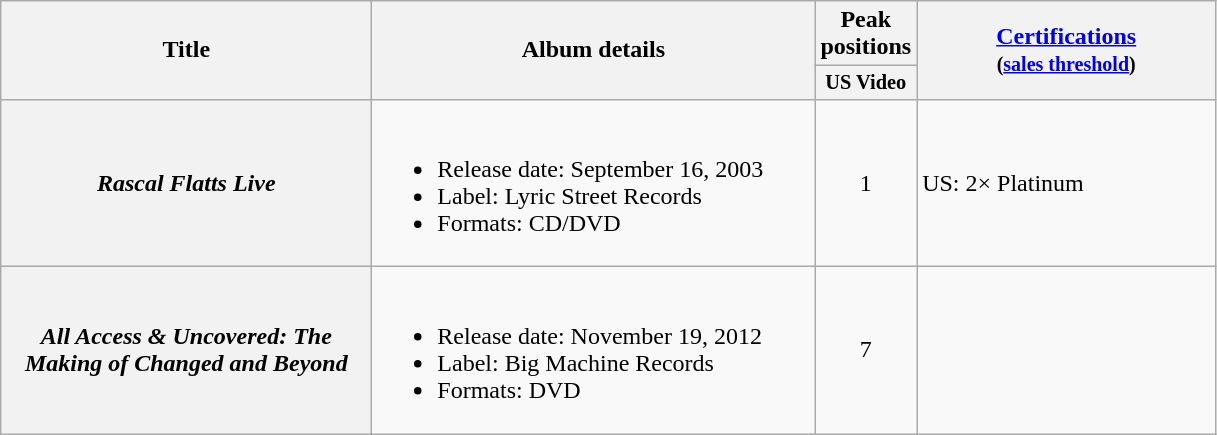<table class="wikitable plainrowheaders" style="text-align:center;">
<tr>
<th scope="col" rowspan="2" style="width:15em;">Title</th>
<th scope="col" rowspan="2" style="width:18em;">Album details</th>
<th scope="col" colspan="1">Peak positions</th>
<th scope="col" rowspan="2" style="width:12em;"><a href='#'>Certifications</a><br><small>(<a href='#'>sales threshold</a>)</small></th>
</tr>
<tr>
<th scope="col" style="width:4em;font-size:85%;">US Video</th>
</tr>
<tr>
<th scope="row"><em>Rascal Flatts Live</em></th>
<td style="text-align:left;"><br><ul><li>Release date: September 16, 2003</li><li>Label: Lyric Street Records</li><li>Formats: CD/DVD</li></ul></td>
<td>1</td>
<td style="text-align:left;">US: 2× Platinum</td>
</tr>
<tr>
<th scope="row"><em>All Access & Uncovered: The<br>Making of Changed and Beyond</em></th>
<td style="text-align:left;"><br><ul><li>Release date: November 19, 2012</li><li>Label: Big Machine Records</li><li>Formats: DVD</li></ul></td>
<td>7</td>
<td></td>
</tr>
</table>
